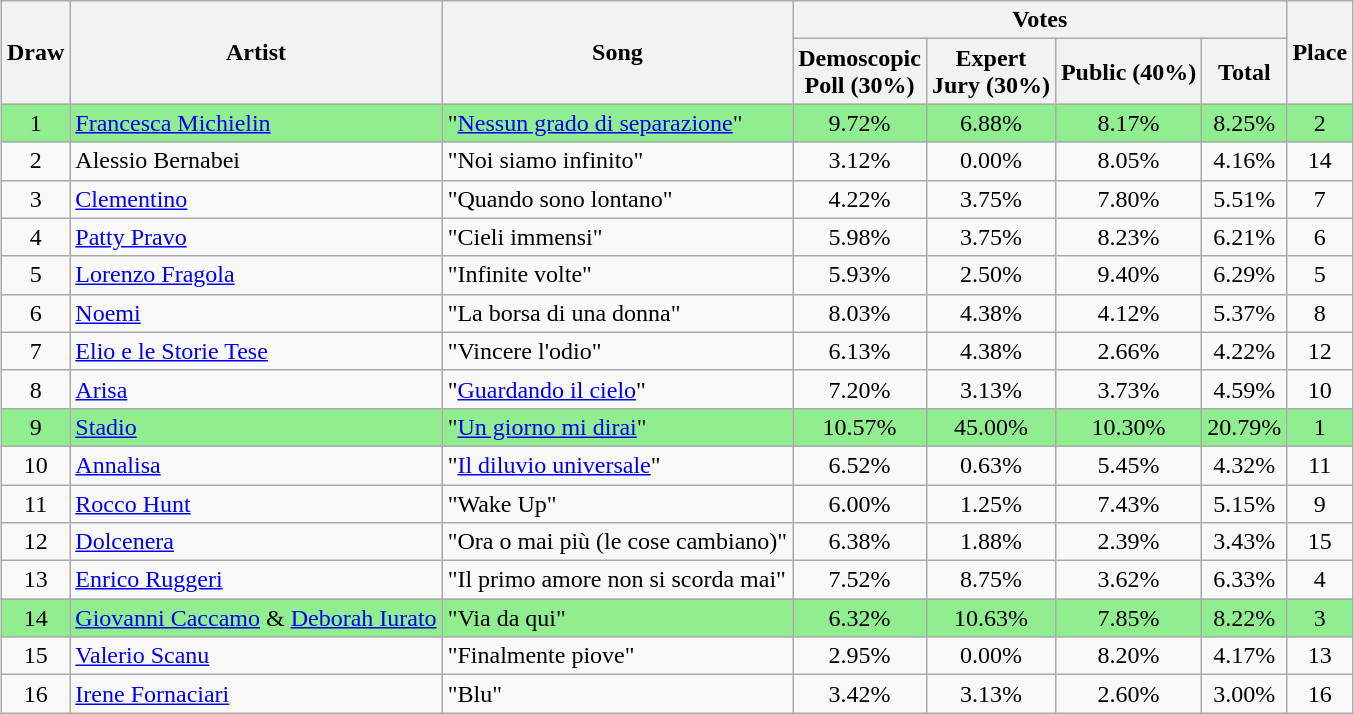<table class="sortable wikitable" style="margin: 1em auto 1em auto; text-align:center">
<tr>
<th rowspan="2">Draw</th>
<th rowspan="2">Artist</th>
<th rowspan="2">Song</th>
<th colspan="4" class="unsortable">Votes</th>
<th rowspan="2">Place</th>
</tr>
<tr>
<th>Demoscopic<br>Poll (30%)</th>
<th>Expert<br>Jury (30%)</th>
<th>Public (40%)</th>
<th>Total</th>
</tr>
<tr style="background:#90EE90">
<td>1</td>
<td align="left"><a href='#'>Francesca Michielin</a></td>
<td align="left">"<a href='#'>Nessun grado di separazione</a>"</td>
<td>9.72%</td>
<td>6.88%</td>
<td>8.17%</td>
<td>8.25%</td>
<td>2</td>
</tr>
<tr>
<td>2</td>
<td align="left">Alessio Bernabei</td>
<td align="left">"Noi siamo infinito"</td>
<td>3.12%</td>
<td>0.00%</td>
<td>8.05%</td>
<td>4.16%</td>
<td>14</td>
</tr>
<tr>
<td>3</td>
<td align="left"><a href='#'>Clementino</a></td>
<td align="left">"Quando sono lontano"</td>
<td>4.22%</td>
<td>3.75%</td>
<td>7.80%</td>
<td>5.51%</td>
<td>7</td>
</tr>
<tr>
<td>4</td>
<td align="left"><a href='#'>Patty Pravo</a></td>
<td align="left">"Cieli immensi"</td>
<td>5.98%</td>
<td>3.75%</td>
<td>8.23%</td>
<td>6.21%</td>
<td>6</td>
</tr>
<tr>
<td>5</td>
<td align="left"><a href='#'>Lorenzo Fragola</a></td>
<td align="left">"Infinite volte"</td>
<td>5.93%</td>
<td>2.50%</td>
<td>9.40%</td>
<td>6.29%</td>
<td>5</td>
</tr>
<tr>
<td>6</td>
<td align="left"><a href='#'>Noemi</a></td>
<td align="left">"La borsa di una donna"</td>
<td>8.03%</td>
<td>4.38%</td>
<td>4.12%</td>
<td>5.37%</td>
<td>8</td>
</tr>
<tr>
<td>7</td>
<td align="left"><a href='#'>Elio e le Storie Tese</a></td>
<td align="left">"Vincere l'odio"</td>
<td>6.13%</td>
<td>4.38%</td>
<td>2.66%</td>
<td>4.22%</td>
<td>12</td>
</tr>
<tr>
<td>8</td>
<td align="left"><a href='#'>Arisa</a></td>
<td align="left">"<a href='#'>Guardando il cielo</a>"</td>
<td>7.20%</td>
<td>3.13%</td>
<td>3.73%</td>
<td>4.59%</td>
<td>10</td>
</tr>
<tr style="background:#90EE90">
<td>9</td>
<td align="left"><a href='#'>Stadio</a></td>
<td align="left">"<a href='#'>Un giorno mi dirai</a>"</td>
<td>10.57%</td>
<td>45.00%</td>
<td>10.30%</td>
<td>20.79%</td>
<td>1</td>
</tr>
<tr>
<td>10</td>
<td align="left"><a href='#'>Annalisa</a></td>
<td align="left">"<a href='#'>Il diluvio universale</a>"</td>
<td>6.52%</td>
<td>0.63%</td>
<td>5.45%</td>
<td>4.32%</td>
<td>11</td>
</tr>
<tr>
<td>11</td>
<td align="left"><a href='#'>Rocco Hunt</a></td>
<td align="left">"Wake Up"</td>
<td>6.00%</td>
<td>1.25%</td>
<td>7.43%</td>
<td>5.15%</td>
<td>9</td>
</tr>
<tr>
<td>12</td>
<td align="left"><a href='#'>Dolcenera</a></td>
<td align="left">"Ora o mai più (le cose cambiano)"</td>
<td>6.38%</td>
<td>1.88%</td>
<td>2.39%</td>
<td>3.43%</td>
<td>15</td>
</tr>
<tr>
<td>13</td>
<td align="left"><a href='#'>Enrico Ruggeri</a></td>
<td align="left">"Il primo amore non si scorda mai"</td>
<td>7.52%</td>
<td>8.75%</td>
<td>3.62%</td>
<td>6.33%</td>
<td>4</td>
</tr>
<tr style="background:#90EE90">
<td>14</td>
<td align="left"><a href='#'>Giovanni Caccamo</a> & <a href='#'>Deborah Iurato</a></td>
<td align="left">"Via da qui"</td>
<td>6.32%</td>
<td>10.63%</td>
<td>7.85%</td>
<td>8.22%</td>
<td>3</td>
</tr>
<tr>
<td>15</td>
<td align="left"><a href='#'>Valerio Scanu</a></td>
<td align="left">"Finalmente piove"</td>
<td>2.95%</td>
<td>0.00%</td>
<td>8.20%</td>
<td>4.17%</td>
<td>13</td>
</tr>
<tr>
<td>16</td>
<td align="left"><a href='#'>Irene Fornaciari</a></td>
<td align="left">"Blu"</td>
<td>3.42%</td>
<td>3.13%</td>
<td>2.60%</td>
<td>3.00%</td>
<td>16</td>
</tr>
</table>
